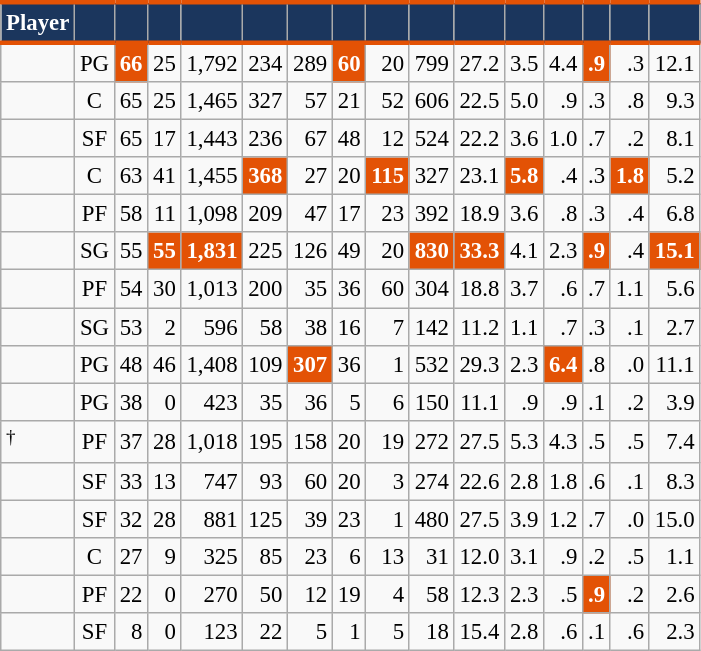<table class="wikitable sortable" style="font-size: 95%; text-align:right;">
<tr>
<th style="background:#1B365D; color:#FFFFFF; border-top:#E35205 3px solid; border-bottom:#E35205 3px solid;">Player</th>
<th style="background:#1B365D; color:#FFFFFF; border-top:#E35205 3px solid; border-bottom:#E35205 3px solid;"></th>
<th style="background:#1B365D; color:#FFFFFF; border-top:#E35205 3px solid; border-bottom:#E35205 3px solid;"></th>
<th style="background:#1B365D; color:#FFFFFF; border-top:#E35205 3px solid; border-bottom:#E35205 3px solid;"></th>
<th style="background:#1B365D; color:#FFFFFF; border-top:#E35205 3px solid; border-bottom:#E35205 3px solid;"></th>
<th style="background:#1B365D; color:#FFFFFF; border-top:#E35205 3px solid; border-bottom:#E35205 3px solid;"></th>
<th style="background:#1B365D; color:#FFFFFF; border-top:#E35205 3px solid; border-bottom:#E35205 3px solid;"></th>
<th style="background:#1B365D; color:#FFFFFF; border-top:#E35205 3px solid; border-bottom:#E35205 3px solid;"></th>
<th style="background:#1B365D; color:#FFFFFF; border-top:#E35205 3px solid; border-bottom:#E35205 3px solid;"></th>
<th style="background:#1B365D; color:#FFFFFF; border-top:#E35205 3px solid; border-bottom:#E35205 3px solid;"></th>
<th style="background:#1B365D; color:#FFFFFF; border-top:#E35205 3px solid; border-bottom:#E35205 3px solid;"></th>
<th style="background:#1B365D; color:#FFFFFF; border-top:#E35205 3px solid; border-bottom:#E35205 3px solid;"></th>
<th style="background:#1B365D; color:#FFFFFF; border-top:#E35205 3px solid; border-bottom:#E35205 3px solid;"></th>
<th style="background:#1B365D; color:#FFFFFF; border-top:#E35205 3px solid; border-bottom:#E35205 3px solid;"></th>
<th style="background:#1B365D; color:#FFFFFF; border-top:#E35205 3px solid; border-bottom:#E35205 3px solid;"></th>
<th style="background:#1B365D; color:#FFFFFF; border-top:#E35205 3px solid; border-bottom:#E35205 3px solid;"></th>
</tr>
<tr>
<td style="text-align:left;"></td>
<td style="text-align:center;">PG</td>
<td style="background:#E35205; color:#FFFFFF;"><strong>66</strong></td>
<td>25</td>
<td>1,792</td>
<td>234</td>
<td>289</td>
<td style="background:#E35205; color:#FFFFFF;"><strong>60</strong></td>
<td>20</td>
<td>799</td>
<td>27.2</td>
<td>3.5</td>
<td>4.4</td>
<td style="background:#E35205; color:#FFFFFF;"><strong>.9</strong></td>
<td>.3</td>
<td>12.1</td>
</tr>
<tr>
<td style="text-align:left;"></td>
<td style="text-align:center;">C</td>
<td>65</td>
<td>25</td>
<td>1,465</td>
<td>327</td>
<td>57</td>
<td>21</td>
<td>52</td>
<td>606</td>
<td>22.5</td>
<td>5.0</td>
<td>.9</td>
<td>.3</td>
<td>.8</td>
<td>9.3</td>
</tr>
<tr>
<td style="text-align:left;"></td>
<td style="text-align:center;">SF</td>
<td>65</td>
<td>17</td>
<td>1,443</td>
<td>236</td>
<td>67</td>
<td>48</td>
<td>12</td>
<td>524</td>
<td>22.2</td>
<td>3.6</td>
<td>1.0</td>
<td>.7</td>
<td>.2</td>
<td>8.1</td>
</tr>
<tr>
<td style="text-align:left;"></td>
<td style="text-align:center;">C</td>
<td>63</td>
<td>41</td>
<td>1,455</td>
<td style="background:#E35205; color:#FFFFFF;"><strong>368</strong></td>
<td>27</td>
<td>20</td>
<td style="background:#E35205; color:#FFFFFF;"><strong>115</strong></td>
<td>327</td>
<td>23.1</td>
<td style="background:#E35205; color:#FFFFFF;"><strong>5.8</strong></td>
<td>.4</td>
<td>.3</td>
<td style="background:#E35205; color:#FFFFFF;"><strong>1.8</strong></td>
<td>5.2</td>
</tr>
<tr>
<td style="text-align:left;"></td>
<td style="text-align:center;">PF</td>
<td>58</td>
<td>11</td>
<td>1,098</td>
<td>209</td>
<td>47</td>
<td>17</td>
<td>23</td>
<td>392</td>
<td>18.9</td>
<td>3.6</td>
<td>.8</td>
<td>.3</td>
<td>.4</td>
<td>6.8</td>
</tr>
<tr>
<td style="text-align:left;"></td>
<td style="text-align:center;">SG</td>
<td>55</td>
<td style="background:#E35205; color:#FFFFFF;"><strong>55</strong></td>
<td style="background:#E35205; color:#FFFFFF;"><strong>1,831</strong></td>
<td>225</td>
<td>126</td>
<td>49</td>
<td>20</td>
<td style="background:#E35205; color:#FFFFFF;"><strong>830</strong></td>
<td style="background:#E35205; color:#FFFFFF;"><strong>33.3</strong></td>
<td>4.1</td>
<td>2.3</td>
<td style="background:#E35205; color:#FFFFFF;"><strong>.9</strong></td>
<td>.4</td>
<td style="background:#E35205; color:#FFFFFF;"><strong>15.1</strong></td>
</tr>
<tr>
<td style="text-align:left;"></td>
<td style="text-align:center;">PF</td>
<td>54</td>
<td>30</td>
<td>1,013</td>
<td>200</td>
<td>35</td>
<td>36</td>
<td>60</td>
<td>304</td>
<td>18.8</td>
<td>3.7</td>
<td>.6</td>
<td>.7</td>
<td>1.1</td>
<td>5.6</td>
</tr>
<tr>
<td style="text-align:left;"></td>
<td style="text-align:center;">SG</td>
<td>53</td>
<td>2</td>
<td>596</td>
<td>58</td>
<td>38</td>
<td>16</td>
<td>7</td>
<td>142</td>
<td>11.2</td>
<td>1.1</td>
<td>.7</td>
<td>.3</td>
<td>.1</td>
<td>2.7</td>
</tr>
<tr>
<td style="text-align:left;"></td>
<td style="text-align:center;">PG</td>
<td>48</td>
<td>46</td>
<td>1,408</td>
<td>109</td>
<td style="background:#E35205; color:#FFFFFF;"><strong>307</strong></td>
<td>36</td>
<td>1</td>
<td>532</td>
<td>29.3</td>
<td>2.3</td>
<td style="background:#E35205; color:#FFFFFF;"><strong>6.4</strong></td>
<td>.8</td>
<td>.0</td>
<td>11.1</td>
</tr>
<tr>
<td style="text-align:left;"></td>
<td style="text-align:center;">PG</td>
<td>38</td>
<td>0</td>
<td>423</td>
<td>35</td>
<td>36</td>
<td>5</td>
<td>6</td>
<td>150</td>
<td>11.1</td>
<td>.9</td>
<td>.9</td>
<td>.1</td>
<td>.2</td>
<td>3.9</td>
</tr>
<tr>
<td style="text-align:left;"><sup>†</sup></td>
<td style="text-align:center;">PF</td>
<td>37</td>
<td>28</td>
<td>1,018</td>
<td>195</td>
<td>158</td>
<td>20</td>
<td>19</td>
<td>272</td>
<td>27.5</td>
<td>5.3</td>
<td>4.3</td>
<td>.5</td>
<td>.5</td>
<td>7.4</td>
</tr>
<tr>
<td style="text-align:left;"></td>
<td style="text-align:center;">SF</td>
<td>33</td>
<td>13</td>
<td>747</td>
<td>93</td>
<td>60</td>
<td>20</td>
<td>3</td>
<td>274</td>
<td>22.6</td>
<td>2.8</td>
<td>1.8</td>
<td>.6</td>
<td>.1</td>
<td>8.3</td>
</tr>
<tr>
<td style="text-align:left;"></td>
<td style="text-align:center;">SF</td>
<td>32</td>
<td>28</td>
<td>881</td>
<td>125</td>
<td>39</td>
<td>23</td>
<td>1</td>
<td>480</td>
<td>27.5</td>
<td>3.9</td>
<td>1.2</td>
<td>.7</td>
<td>.0</td>
<td>15.0</td>
</tr>
<tr>
<td style="text-align:left;"></td>
<td style="text-align:center;">C</td>
<td>27</td>
<td>9</td>
<td>325</td>
<td>85</td>
<td>23</td>
<td>6</td>
<td>13</td>
<td>31</td>
<td>12.0</td>
<td>3.1</td>
<td>.9</td>
<td>.2</td>
<td>.5</td>
<td>1.1</td>
</tr>
<tr>
<td style="text-align:left;"></td>
<td style="text-align:center;">PF</td>
<td>22</td>
<td>0</td>
<td>270</td>
<td>50</td>
<td>12</td>
<td>19</td>
<td>4</td>
<td>58</td>
<td>12.3</td>
<td>2.3</td>
<td>.5</td>
<td style="background:#E35205; color:#FFFFFF;"><strong>.9</strong></td>
<td>.2</td>
<td>2.6</td>
</tr>
<tr>
<td style="text-align:left;"></td>
<td style="text-align:center;">SF</td>
<td>8</td>
<td>0</td>
<td>123</td>
<td>22</td>
<td>5</td>
<td>1</td>
<td>5</td>
<td>18</td>
<td>15.4</td>
<td>2.8</td>
<td>.6</td>
<td>.1</td>
<td>.6</td>
<td>2.3</td>
</tr>
</table>
